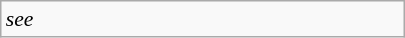<table class="wikitable floatright" style="font-size: 0.9em; width: 270px;">
<tr>
<td><em>see </em></td>
</tr>
</table>
